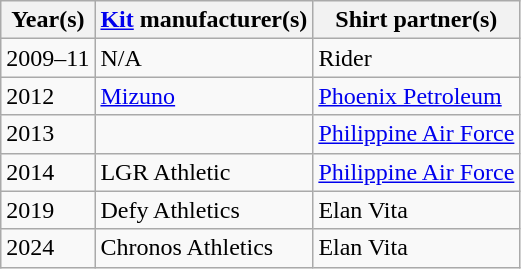<table class="wikitable">
<tr>
<th><strong>Year(s)</strong></th>
<th><strong><a href='#'>Kit</a> manufacturer(s)</strong></th>
<th><strong>Shirt partner(s)</strong></th>
</tr>
<tr>
<td>2009–11</td>
<td>N/A</td>
<td>Rider</td>
</tr>
<tr>
<td>2012</td>
<td><a href='#'>Mizuno</a></td>
<td><a href='#'>Phoenix Petroleum</a></td>
</tr>
<tr>
<td>2013</td>
<td></td>
<td><a href='#'>Philippine Air Force</a></td>
</tr>
<tr>
<td>2014</td>
<td>LGR Athletic</td>
<td><a href='#'>Philippine Air Force</a></td>
</tr>
<tr>
<td>2019</td>
<td>Defy Athletics</td>
<td>Elan Vita</td>
</tr>
<tr>
<td>2024</td>
<td>Chronos Athletics</td>
<td>Elan Vita</td>
</tr>
</table>
